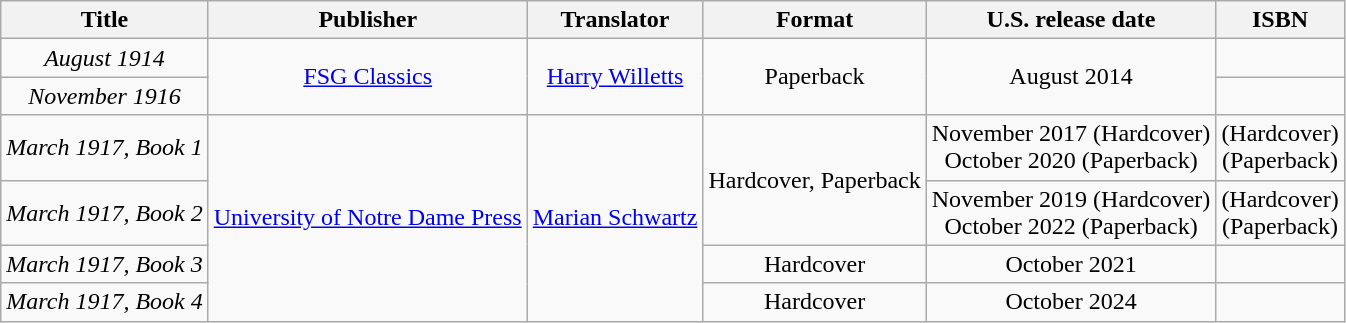<table class="wikitable plainrowheaders" style="text-align:center;">
<tr>
<th>Title</th>
<th>Publisher</th>
<th>Translator</th>
<th scope="col">Format</th>
<th scope="col">U.S. release date</th>
<th scope="col">ISBN</th>
</tr>
<tr>
<td><em>August 1914</em></td>
<td rowspan="2"><a href='#'>FSG Classics</a></td>
<td rowspan="2"><a href='#'>Harry Willetts</a></td>
<td rowspan="2">Paperback</td>
<td rowspan="2">August 2014</td>
<td></td>
</tr>
<tr>
<td><em>November 1916</em></td>
<td></td>
</tr>
<tr>
<td><em>March 1917, Book 1</em></td>
<td rowspan="4"><a href='#'>University of Notre Dame Press</a></td>
<td rowspan="4"><a href='#'>Marian Schwartz</a></td>
<td rowspan="2">Hardcover, Paperback</td>
<td>November 2017 (Hardcover)<br>October 2020 (Paperback)</td>
<td> (Hardcover)<br> (Paperback)</td>
</tr>
<tr>
<td><em>March 1917, Book 2</em></td>
<td>November 2019 (Hardcover)<br>October 2022 (Paperback)</td>
<td> (Hardcover)<br> (Paperback)</td>
</tr>
<tr>
<td><em>March 1917, Book 3</em></td>
<td>Hardcover</td>
<td>October 2021</td>
<td></td>
</tr>
<tr>
<td><em>March 1917, Book 4</em></td>
<td>Hardcover</td>
<td>October 2024</td>
<td></td>
</tr>
</table>
